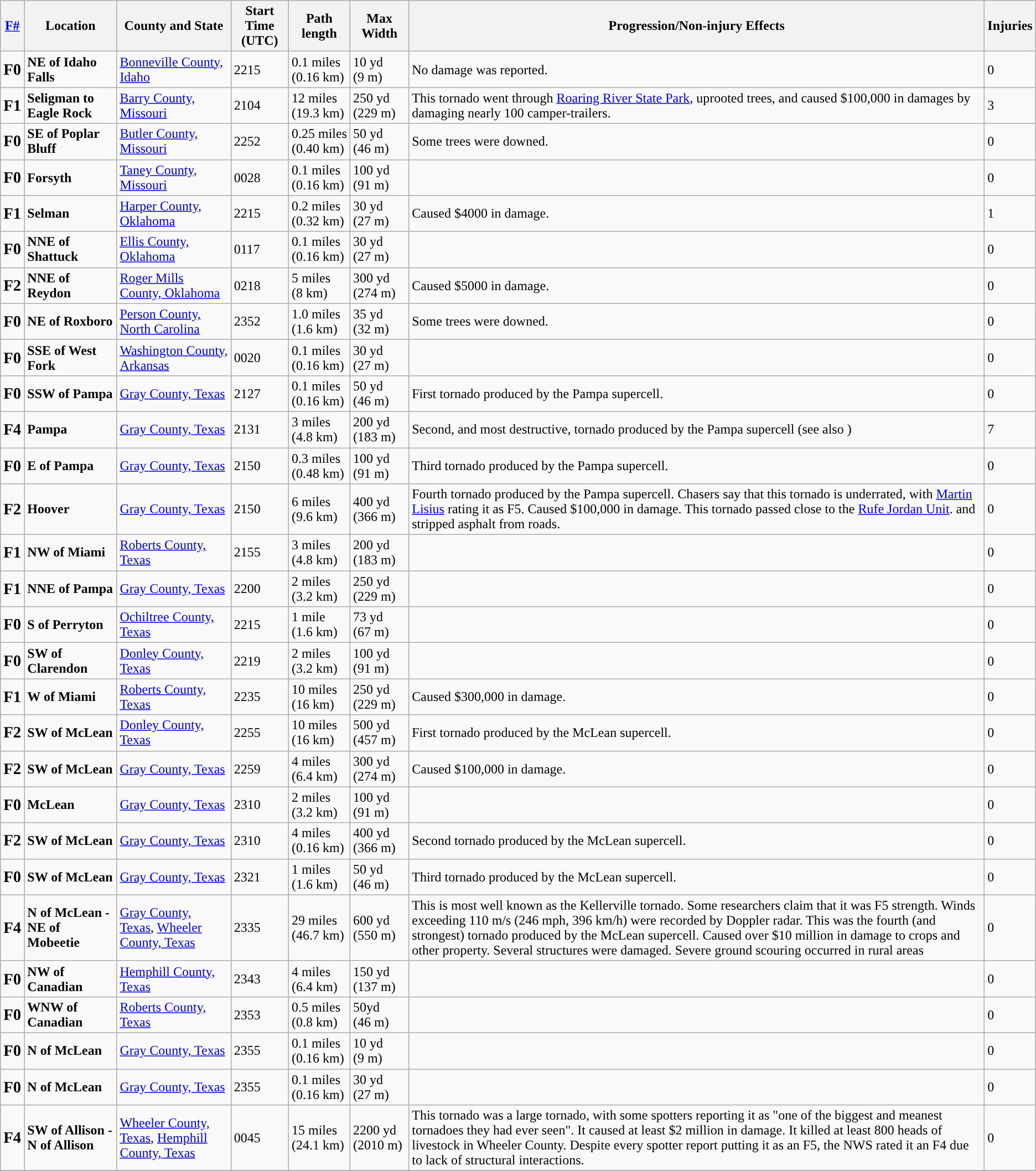<table class="wikitable">
<tr>
<th><strong><a href='#'>F#</a></strong></th>
<th><strong>Location</strong></th>
<th><strong>County and State</strong></th>
<th><strong>Start Time (UTC)</strong></th>
<th><strong>Path length</strong></th>
<th><strong>Max Width</strong></th>
<th><strong>Progression/Non-injury Effects</strong></th>
<th><strong>Injuries</strong></th>
</tr>
<tr>
<td><big><strong>F0</strong></big></td>
<td><strong>NE of Idaho Falls</strong></td>
<td><a href='#'>Bonneville County, Idaho</a></td>
<td>2215</td>
<td>0.1 miles <br>(0.16 km)</td>
<td>10 yd <br>(9 m)</td>
<td>No damage was reported.</td>
<td>0</td>
</tr>
<tr>
<td><big><strong>F1</strong></big></td>
<td><strong>Seligman to Eagle Rock</strong></td>
<td><a href='#'>Barry County, Missouri</a></td>
<td>2104</td>
<td>12 miles <br>(19.3 km)</td>
<td>250 yd <br>(229 m)</td>
<td>This tornado went through <a href='#'>Roaring River State Park</a>, uprooted trees, and caused $100,000  in damages by damaging nearly 100 camper-trailers.</td>
<td>3</td>
</tr>
<tr>
<td><big><strong>F0</strong></big></td>
<td><strong>SE of Poplar Bluff</strong></td>
<td><a href='#'>Butler County, Missouri</a></td>
<td>2252</td>
<td>0.25 miles <br>(0.40 km)</td>
<td>50 yd <br>(46 m)</td>
<td>Some trees were downed.</td>
<td>0</td>
</tr>
<tr>
<td><big><strong>F0</strong></big></td>
<td><strong>Forsyth</strong></td>
<td><a href='#'>Taney County, Missouri</a></td>
<td>0028</td>
<td>0.1 miles <br>(0.16 km)</td>
<td>100 yd <br>(91 m)</td>
<td></td>
<td>0</td>
</tr>
<tr>
<td><big><strong>F1</strong></big></td>
<td><strong>Selman</strong></td>
<td><a href='#'>Harper County, Oklahoma</a></td>
<td>2215</td>
<td>0.2 miles <br>(0.32 km)</td>
<td>30 yd <br>(27 m)</td>
<td>Caused $4000  in damage.</td>
<td>1</td>
</tr>
<tr>
<td><big><strong>F0</strong></big></td>
<td><strong>NNE of Shattuck</strong></td>
<td><a href='#'>Ellis County, Oklahoma</a></td>
<td>0117</td>
<td>0.1 miles <br>(0.16 km)</td>
<td>30 yd <br>(27 m)</td>
<td></td>
<td>0</td>
</tr>
<tr>
<td><big><strong>F2</strong></big></td>
<td><strong>NNE of Reydon</strong></td>
<td><a href='#'>Roger Mills County, Oklahoma</a></td>
<td>0218</td>
<td>5 miles <br>(8 km)</td>
<td>300 yd <br>(274 m)</td>
<td>Caused $5000  in damage.</td>
<td>0</td>
</tr>
<tr>
<td><big><strong>F0</strong></big></td>
<td><strong>NE of Roxboro</strong></td>
<td><a href='#'>Person County, North Carolina</a></td>
<td>2352</td>
<td>1.0 miles <br>(1.6 km)</td>
<td>35 yd <br>(32 m)</td>
<td>Some trees were downed.</td>
<td>0</td>
</tr>
<tr>
<td><big><strong>F0</strong></big></td>
<td><strong>SSE of West Fork</strong></td>
<td><a href='#'>Washington County, Arkansas</a></td>
<td>0020</td>
<td>0.1 miles <br>(0.16 km)</td>
<td>30 yd <br>(27 m)</td>
<td></td>
<td>0</td>
</tr>
<tr>
<td><big><strong>F0</strong></big></td>
<td><strong>SSW of Pampa</strong></td>
<td><a href='#'>Gray County, Texas</a></td>
<td>2127</td>
<td>0.1 miles <br>(0.16 km)</td>
<td>50 yd <br>(46 m)</td>
<td>First tornado produced by the Pampa supercell.</td>
<td>0</td>
</tr>
<tr>
<td><big><strong>F4</strong></big></td>
<td><strong>Pampa</strong></td>
<td><a href='#'>Gray County, Texas</a></td>
<td>2131</td>
<td>3 miles <br>(4.8 km)</td>
<td>200 yd <br>(183 m)</td>
<td>Second, and most destructive, tornado produced by the Pampa supercell (see also )</td>
<td>7</td>
</tr>
<tr>
<td><big><strong>F0</strong></big></td>
<td><strong>E of Pampa</strong></td>
<td><a href='#'>Gray County, Texas</a></td>
<td>2150</td>
<td>0.3 miles <br>(0.48 km)</td>
<td>100 yd <br>(91 m)</td>
<td>Third tornado produced by the Pampa supercell.</td>
<td>0</td>
</tr>
<tr>
<td><big><strong>F2</strong></big></td>
<td><strong>Hoover</strong></td>
<td><a href='#'>Gray County, Texas</a></td>
<td>2150</td>
<td>6 miles <br>(9.6 km)</td>
<td>400 yd <br>(366 m)</td>
<td>Fourth tornado produced by the Pampa supercell. Chasers say that this tornado is underrated, with <a href='#'>Martin Lisius</a> rating it as F5. Caused $100,000  in damage. This tornado passed close to the <a href='#'>Rufe Jordan Unit</a>. and stripped asphalt from roads.</td>
<td>0</td>
</tr>
<tr>
<td><big><strong>F1</strong></big></td>
<td><strong>NW of Miami</strong></td>
<td><a href='#'>Roberts County, Texas</a></td>
<td>2155</td>
<td>3 miles <br>(4.8 km)</td>
<td>200 yd <br>(183 m)</td>
<td></td>
<td>0</td>
</tr>
<tr>
<td><big><strong>F1</strong></big></td>
<td><strong>NNE of Pampa</strong></td>
<td><a href='#'>Gray County, Texas</a></td>
<td>2200</td>
<td>2 miles <br>(3.2 km)</td>
<td>250 yd <br>(229 m)</td>
<td></td>
<td>0</td>
</tr>
<tr>
<td><big><strong>F0</strong></big></td>
<td><strong>S of Perryton</strong></td>
<td><a href='#'>Ochiltree County, Texas</a></td>
<td>2215</td>
<td>1 mile <br>(1.6 km)</td>
<td>73 yd <br>(67 m)</td>
<td></td>
<td>0</td>
</tr>
<tr>
<td><big><strong>F0</strong></big></td>
<td><strong>SW of Clarendon</strong></td>
<td><a href='#'>Donley County, Texas</a></td>
<td>2219</td>
<td>2 miles <br>(3.2 km)</td>
<td>100 yd <br>(91 m)</td>
<td></td>
<td>0</td>
</tr>
<tr>
<td><big><strong>F1</strong></big></td>
<td><strong>W of Miami</strong></td>
<td><a href='#'>Roberts County, Texas</a></td>
<td>2235</td>
<td>10 miles <br>(16 km)</td>
<td>250 yd <br>(229 m)</td>
<td>Caused $300,000  in damage.</td>
<td>0</td>
</tr>
<tr>
<td><big><strong>F2</strong></big></td>
<td><strong>SW of McLean</strong></td>
<td><a href='#'>Donley County, Texas</a></td>
<td>2255</td>
<td>10 miles <br>(16 km)</td>
<td>500 yd <br>(457 m)</td>
<td>First tornado produced by the McLean supercell.</td>
<td>0</td>
</tr>
<tr>
<td><big><strong>F2</strong></big></td>
<td><strong>SW of McLean</strong></td>
<td><a href='#'>Gray County, Texas</a></td>
<td>2259</td>
<td>4 miles <br>(6.4 km)</td>
<td>300 yd <br>(274 m)</td>
<td>Caused $100,000  in damage.</td>
<td>0</td>
</tr>
<tr>
<td><big><strong>F0</strong></big></td>
<td><strong>McLean</strong></td>
<td><a href='#'>Gray County, Texas</a></td>
<td>2310</td>
<td>2 miles <br>(3.2 km)</td>
<td>100 yd <br>(91 m)</td>
<td></td>
<td>0</td>
</tr>
<tr>
<td><big><strong>F2</strong></big></td>
<td><strong>SW of McLean</strong></td>
<td><a href='#'>Gray County, Texas</a></td>
<td>2310</td>
<td>4 miles <br>(0.16 km)</td>
<td>400 yd <br>(366 m)</td>
<td>Second tornado produced by the McLean supercell.</td>
<td>0</td>
</tr>
<tr>
<td><big><strong>F0</strong></big></td>
<td><strong>SW of McLean</strong></td>
<td><a href='#'>Gray County, Texas</a></td>
<td>2321</td>
<td>1 miles <br>(1.6 km)</td>
<td>50 yd <br>(46 m)</td>
<td>Third tornado produced by the McLean supercell.</td>
<td>0</td>
</tr>
<tr>
<td><big><strong>F4</strong></big></td>
<td><strong>N of McLean - NE of Mobeetie</strong></td>
<td><a href='#'>Gray County, Texas</a>, <a href='#'>Wheeler County, Texas</a></td>
<td>2335</td>
<td>29 miles <br>(46.7 km)</td>
<td>600 yd <br>(550 m)</td>
<td>This is most well known as the Kellerville tornado. Some researchers claim that it was F5 strength. Winds exceeding 110 m/s (246 mph, 396 km/h) were recorded by Doppler radar. This was the fourth (and strongest) tornado produced by the McLean supercell. Caused over $10 million  in damage to crops and other property. Several structures were damaged. Severe ground scouring occurred in rural areas</td>
<td>0</td>
</tr>
<tr>
<td><big><strong>F0</strong></big></td>
<td><strong>NW of Canadian</strong></td>
<td><a href='#'>Hemphill County, Texas</a></td>
<td>2343</td>
<td>4 miles <br>(6.4 km)</td>
<td>150 yd <br>(137 m)</td>
<td></td>
<td>0</td>
</tr>
<tr>
<td><big><strong>F0</strong></big></td>
<td><strong>WNW of Canadian</strong></td>
<td><a href='#'>Roberts County, Texas</a></td>
<td>2353</td>
<td>0.5 miles <br>(0.8 km)</td>
<td>50yd <br>(46 m)</td>
<td></td>
<td>0</td>
</tr>
<tr>
<td><big><strong>F0</strong></big></td>
<td><strong>N of McLean</strong></td>
<td><a href='#'>Gray County, Texas</a></td>
<td>2355</td>
<td>0.1 miles <br>(0.16 km)</td>
<td>10 yd <br>(9 m)</td>
<td></td>
<td>0</td>
</tr>
<tr>
<td><big><strong>F0</strong></big></td>
<td><strong>N of McLean</strong></td>
<td><a href='#'>Gray County, Texas</a></td>
<td>2355</td>
<td>0.1 miles <br>(0.16 km)</td>
<td>30 yd <br>(27 m)</td>
<td></td>
<td>0</td>
</tr>
<tr>
<td><big><strong>F4</strong></big></td>
<td><strong>SW of Allison - N of Allison</strong></td>
<td><a href='#'>Wheeler County, Texas</a>, <a href='#'>Hemphill County, Texas</a></td>
<td>0045</td>
<td>15 miles <br>(24.1 km)</td>
<td>2200 yd <br>(2010 m)</td>
<td>This tornado was a large tornado, with some spotters reporting it as "one of the biggest and meanest tornadoes they had ever seen". It caused at least $2 million  in damage. It killed at least 800 heads of livestock in Wheeler County. Despite every spotter report putting it as an F5, the NWS rated it an F4 due to lack of structural interactions.</td>
<td>0</td>
</tr>
<tr>
</tr>
</table>
